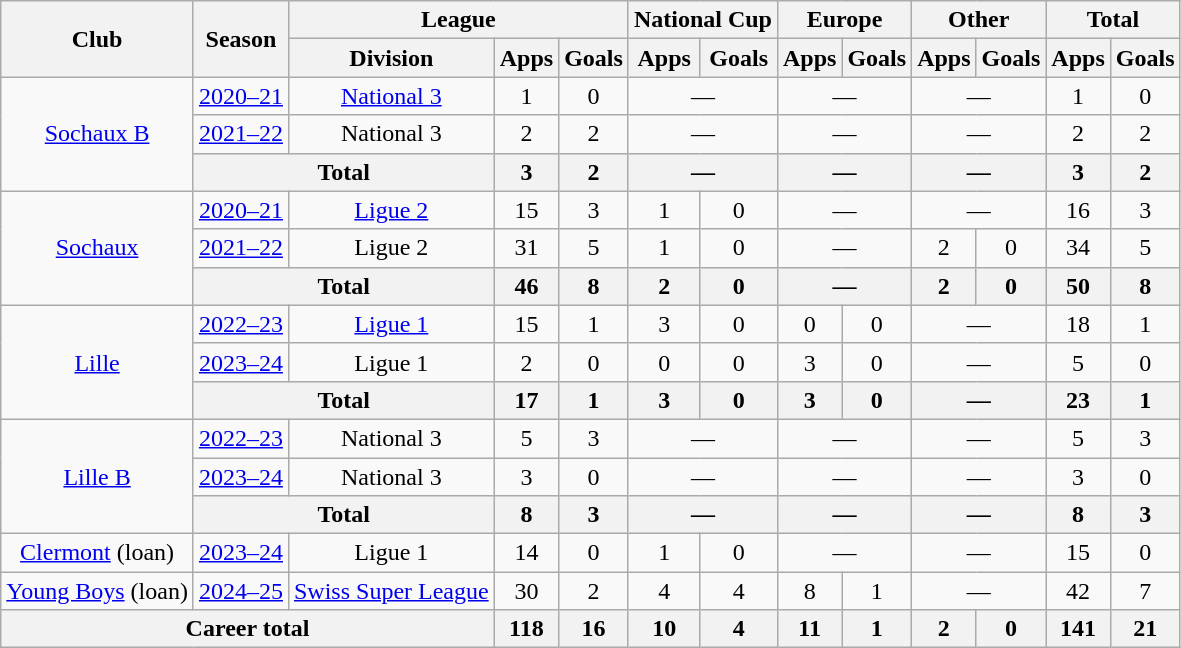<table class="wikitable" style="text-align:center">
<tr>
<th rowspan="2">Club</th>
<th rowspan="2">Season</th>
<th colspan="3">League</th>
<th colspan="2">National Cup</th>
<th colspan="2">Europe</th>
<th colspan="2">Other</th>
<th colspan="2">Total</th>
</tr>
<tr>
<th>Division</th>
<th>Apps</th>
<th>Goals</th>
<th>Apps</th>
<th>Goals</th>
<th>Apps</th>
<th>Goals</th>
<th>Apps</th>
<th>Goals</th>
<th>Apps</th>
<th>Goals</th>
</tr>
<tr>
<td rowspan="3"><a href='#'>Sochaux B</a></td>
<td><a href='#'>2020–21</a></td>
<td><a href='#'>National 3</a></td>
<td>1</td>
<td>0</td>
<td colspan="2">—</td>
<td colspan="2">—</td>
<td colspan="2">—</td>
<td>1</td>
<td>0</td>
</tr>
<tr>
<td><a href='#'>2021–22</a></td>
<td>National 3</td>
<td>2</td>
<td>2</td>
<td colspan="2">—</td>
<td colspan="2">—</td>
<td colspan="2">—</td>
<td>2</td>
<td>2</td>
</tr>
<tr>
<th colspan="2">Total</th>
<th>3</th>
<th>2</th>
<th colspan="2">—</th>
<th colspan="2">—</th>
<th colspan="2">—</th>
<th>3</th>
<th>2</th>
</tr>
<tr>
<td rowspan="3"><a href='#'>Sochaux</a></td>
<td><a href='#'>2020–21</a></td>
<td><a href='#'>Ligue 2</a></td>
<td>15</td>
<td>3</td>
<td>1</td>
<td>0</td>
<td colspan="2">—</td>
<td colspan="2">—</td>
<td>16</td>
<td>3</td>
</tr>
<tr>
<td><a href='#'>2021–22</a></td>
<td>Ligue 2</td>
<td>31</td>
<td>5</td>
<td>1</td>
<td>0</td>
<td colspan="2">—</td>
<td>2</td>
<td>0</td>
<td>34</td>
<td>5</td>
</tr>
<tr>
<th colspan="2">Total</th>
<th>46</th>
<th>8</th>
<th>2</th>
<th>0</th>
<th colspan="2">—</th>
<th>2</th>
<th>0</th>
<th>50</th>
<th>8</th>
</tr>
<tr>
<td rowspan="3"><a href='#'>Lille</a></td>
<td><a href='#'>2022–23</a></td>
<td><a href='#'>Ligue 1</a></td>
<td>15</td>
<td>1</td>
<td>3</td>
<td>0</td>
<td>0</td>
<td>0</td>
<td colspan="2">—</td>
<td>18</td>
<td>1</td>
</tr>
<tr>
<td><a href='#'>2023–24</a></td>
<td>Ligue 1</td>
<td>2</td>
<td>0</td>
<td>0</td>
<td>0</td>
<td>3</td>
<td>0</td>
<td colspan="2">—</td>
<td>5</td>
<td>0</td>
</tr>
<tr>
<th colspan="2">Total</th>
<th>17</th>
<th>1</th>
<th>3</th>
<th>0</th>
<th>3</th>
<th>0</th>
<th colspan="2">—</th>
<th>23</th>
<th>1</th>
</tr>
<tr>
<td rowspan="3"><a href='#'>Lille B</a></td>
<td><a href='#'>2022–23</a></td>
<td>National 3</td>
<td>5</td>
<td>3</td>
<td colspan="2">—</td>
<td colspan="2">—</td>
<td colspan="2">—</td>
<td>5</td>
<td>3</td>
</tr>
<tr>
<td><a href='#'>2023–24</a></td>
<td>National 3</td>
<td>3</td>
<td>0</td>
<td colspan="2">—</td>
<td colspan="2">—</td>
<td colspan="2">—</td>
<td>3</td>
<td>0</td>
</tr>
<tr>
<th colspan="2">Total</th>
<th>8</th>
<th>3</th>
<th colspan="2">—</th>
<th colspan="2">—</th>
<th colspan="2">—</th>
<th>8</th>
<th>3</th>
</tr>
<tr>
<td><a href='#'>Clermont</a> (loan)</td>
<td><a href='#'>2023–24</a></td>
<td>Ligue 1</td>
<td>14</td>
<td>0</td>
<td>1</td>
<td>0</td>
<td colspan="2">—</td>
<td colspan="2">—</td>
<td>15</td>
<td>0</td>
</tr>
<tr>
<td><a href='#'>Young Boys</a> (loan)</td>
<td><a href='#'>2024–25</a></td>
<td><a href='#'>Swiss Super League</a></td>
<td>30</td>
<td>2</td>
<td>4</td>
<td>4</td>
<td>8</td>
<td>1</td>
<td colspan="2">—</td>
<td>42</td>
<td>7</td>
</tr>
<tr>
<th colspan="3">Career total</th>
<th>118</th>
<th>16</th>
<th>10</th>
<th>4</th>
<th>11</th>
<th>1</th>
<th>2</th>
<th>0</th>
<th>141</th>
<th>21</th>
</tr>
</table>
